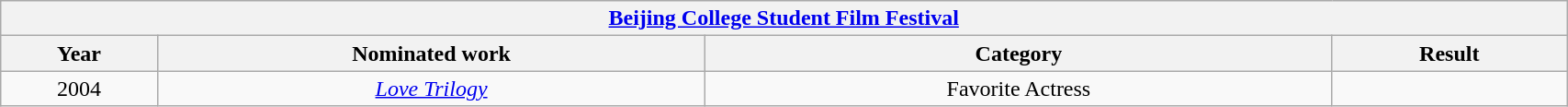<table width="90%" class="wikitable">
<tr>
<th colspan="4" align="center"><a href='#'>Beijing College Student Film Festival</a></th>
</tr>
<tr>
<th width="10%">Year</th>
<th width="35%">Nominated work</th>
<th width="40%">Category</th>
<th width="15%">Result</th>
</tr>
<tr>
<td align="center">2004</td>
<td align="center"><em><a href='#'>Love Trilogy</a></em></td>
<td align="center">Favorite Actress</td>
<td></td>
</tr>
</table>
